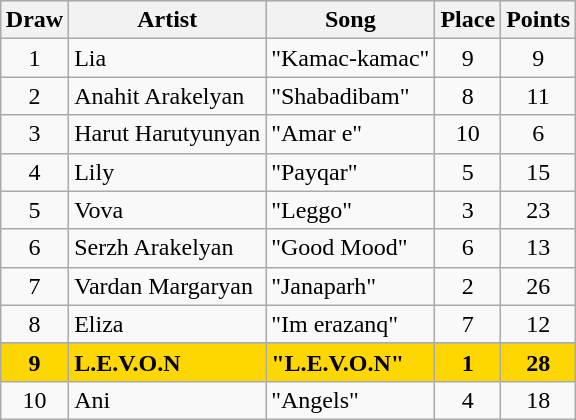<table class="sortable wikitable" style="margin: 1em auto 1em auto; text-align:center;">
<tr style="background:#ccc;">
<th>Draw</th>
<th>Artist</th>
<th>Song</th>
<th>Place</th>
<th>Points</th>
</tr>
<tr>
<td>1</td>
<td align="left">Lia</td>
<td align="left">"Kamac-kamac"</td>
<td>9</td>
<td>9</td>
</tr>
<tr>
<td>2</td>
<td align="left">Anahit Arakelyan</td>
<td align="left">"Shabadibam"</td>
<td>8</td>
<td>11</td>
</tr>
<tr>
<td>3</td>
<td align="left">Harut Harutyunyan</td>
<td align="left">"Amar e"</td>
<td>10</td>
<td>6</td>
</tr>
<tr>
<td>4</td>
<td align="left">Lily</td>
<td align="left">"Payqar"</td>
<td>5</td>
<td>15</td>
</tr>
<tr>
<td>5</td>
<td align="left">Vova</td>
<td align="left">"Leggo"</td>
<td>3</td>
<td>23</td>
</tr>
<tr>
<td>6</td>
<td align="left">Serzh Arakelyan</td>
<td align="left">"Good Mood"</td>
<td>6</td>
<td>13</td>
</tr>
<tr>
<td>7</td>
<td align="left">Vardan Margaryan</td>
<td align="left">"Janaparh"</td>
<td>2</td>
<td>26</td>
</tr>
<tr>
<td>8</td>
<td align="left">Eliza</td>
<td align="left">"Im erazanq"</td>
<td>7</td>
<td>12</td>
</tr>
<tr>
</tr>
<tr style="font-weight:bold; background:gold;">
<td>9</td>
<td align="left">L.E.V.O.N</td>
<td align="left">"L.E.V.O.N"</td>
<td>1</td>
<td>28</td>
</tr>
<tr>
<td>10</td>
<td align="left">Ani</td>
<td align="left">"Angels"</td>
<td>4</td>
<td>18</td>
</tr>
</table>
